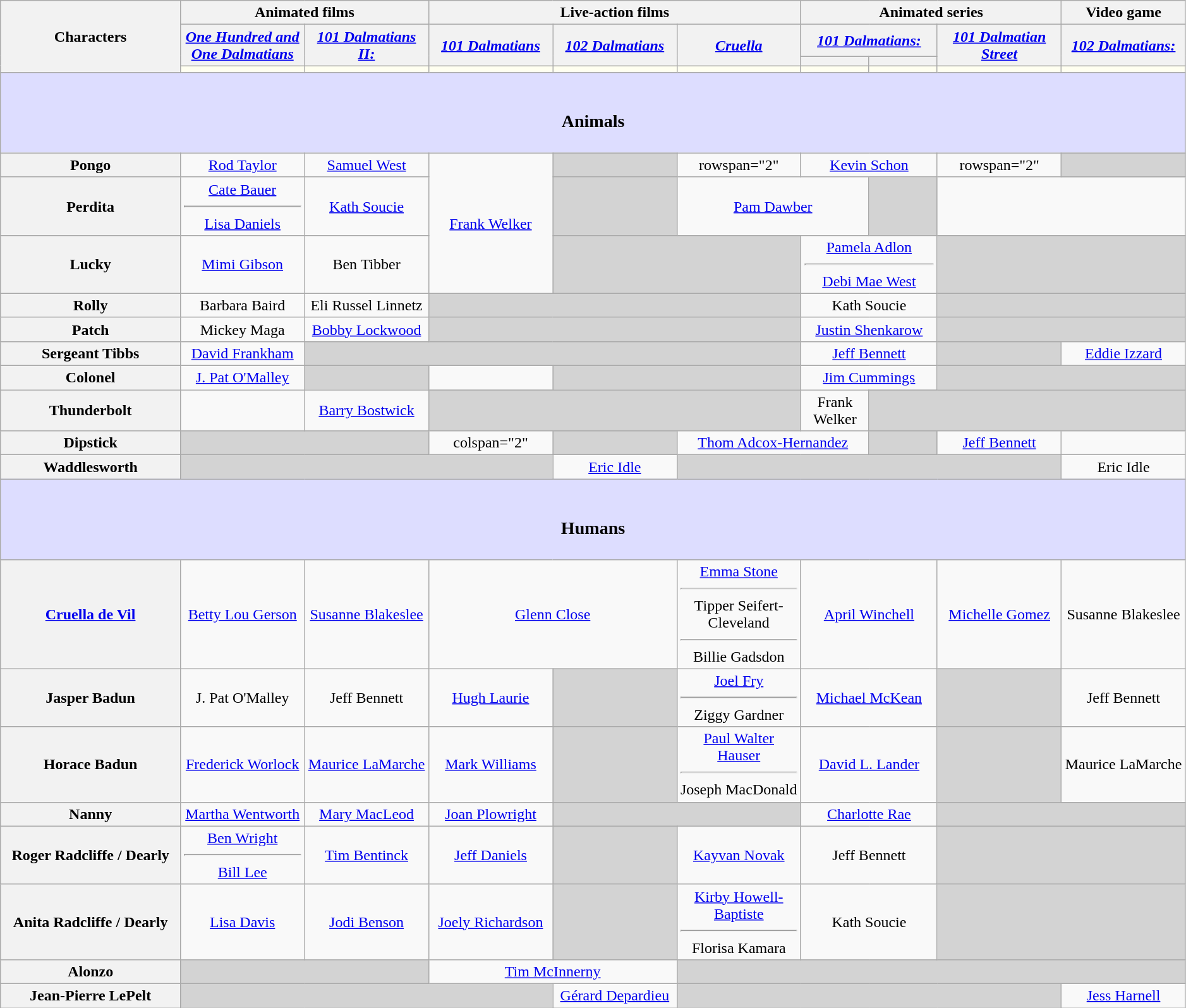<table class="wikitable" style="text-align:center; width:99%;">
<tr>
<th rowspan="4" style="width:14.5%;">Characters</th>
<th colspan="2">Animated films</th>
<th colspan="3">Live-action films</th>
<th colspan="3">Animated series</th>
<th>Video game</th>
</tr>
<tr>
<th rowspan="2" style="width:10%;"><em><a href='#'>One Hundred and One Dalmatians</a></em></th>
<th rowspan="2" style="width:10%;"><em><a href='#'>101 Dalmatians II: </a></em></th>
<th rowspan="2" style="width:10%;"><em><a href='#'>101 Dalmatians</a></em></th>
<th rowspan="2" style="width:10%;"><em><a href='#'>102 Dalmatians</a></em></th>
<th rowspan="2" style="width:10%;"><em><a href='#'>Cruella</a></em></th>
<th colspan="2"><em><a href='#'>101 Dalmatians: <br></a></em></th>
<th rowspan="2" style="width:10%;"><em><a href='#'>101 Dalmatian Street</a></em></th>
<th rowspan="2" style="width:10%;"><em><a href='#'>102 Dalmatians: <br></a></em></th>
</tr>
<tr>
<th style="width:5.5%;"><a href='#'></a></th>
<th style="width:5.5%;"><a href='#'></a></th>
</tr>
<tr>
<td style="background:ivory;"></td>
<td style="background:ivory;"></td>
<td style="background:ivory;"></td>
<td style="background:ivory;"></td>
<td style="background:ivory;"></td>
<td style="background:ivory;"></td>
<td style="background:ivory;"></td>
<td style="background:ivory;"></td>
<td style="background:ivory;"></td>
</tr>
<tr>
<th scope="row" colspan="10" style="background:#ddf;"><br><h3>Animals</h3></th>
</tr>
<tr>
<th>Pongo</th>
<td><a href='#'>Rod Taylor</a></td>
<td><a href='#'>Samuel West</a></td>
<td rowspan="3"><a href='#'>Frank Welker</a></td>
<td style="background:lightgrey;"> </td>
<td>rowspan="2" </td>
<td colspan="2"><a href='#'>Kevin Schon</a></td>
<td>rowspan="2" </td>
<td style="background:lightgrey;"> </td>
</tr>
<tr>
<th>Perdita</th>
<td><a href='#'>Cate Bauer</a><hr><a href='#'>Lisa Daniels</a></td>
<td><a href='#'>Kath Soucie</a></td>
<td style="background:lightgrey;"> </td>
<td colspan="2"><a href='#'>Pam Dawber</a></td>
<td style="background:lightgrey;"> </td>
</tr>
<tr>
<th>Lucky</th>
<td><a href='#'>Mimi Gibson</a></td>
<td>Ben Tibber</td>
<td colspan="2" style="background:lightgrey;"> </td>
<td colspan="2"><a href='#'>Pamela Adlon</a><hr><a href='#'>Debi Mae West</a></td>
<td colspan="2" style="background:lightgrey;"> </td>
</tr>
<tr>
<th>Rolly</th>
<td>Barbara Baird</td>
<td>Eli Russel Linnetz</td>
<td colspan="3" style="background:lightgrey;"> </td>
<td colspan="2">Kath Soucie</td>
<td colspan="2" style="background:lightgrey;"> </td>
</tr>
<tr>
<th>Patch</th>
<td>Mickey Maga</td>
<td><a href='#'>Bobby Lockwood</a></td>
<td colspan="3" style="background:lightgrey;"> </td>
<td colspan="2"><a href='#'>Justin Shenkarow</a></td>
<td colspan="2" style="background:lightgrey;"> </td>
</tr>
<tr>
<th>Sergeant Tibbs</th>
<td><a href='#'>David Frankham</a></td>
<td colspan="4" style="background:lightgrey;"> </td>
<td colspan="2"><a href='#'>Jeff Bennett</a></td>
<td style="background:lightgrey;"> </td>
<td><a href='#'>Eddie Izzard</a></td>
</tr>
<tr>
<th>Colonel</th>
<td><a href='#'>J. Pat O'Malley</a></td>
<td style="background:lightgrey;"> </td>
<td></td>
<td colspan="2" style="background:lightgrey;"> </td>
<td colspan="2"><a href='#'>Jim Cummings</a></td>
<td colspan="2" style="background:lightgrey;"> </td>
</tr>
<tr>
<th>Thunderbolt</th>
<td></td>
<td><a href='#'>Barry Bostwick</a></td>
<td colspan="3" style="background:lightgrey;"> </td>
<td>Frank Welker</td>
<td colspan="3" style="background:lightgrey;"> </td>
</tr>
<tr>
<th>Dipstick</th>
<td colspan="2" style="background:lightgrey;"> </td>
<td>colspan="2" </td>
<td style="background:lightgrey;"> </td>
<td colspan="2"><a href='#'>Thom Adcox-Hernandez</a></td>
<td style="background:lightgrey;"> </td>
<td><a href='#'>Jeff Bennett</a></td>
</tr>
<tr>
<th>Waddlesworth</th>
<td colspan="3" style="background:lightgrey;"> </td>
<td><a href='#'>Eric Idle</a></td>
<td colspan="4" style="background:lightgrey;"> </td>
<td>Eric Idle</td>
</tr>
<tr>
<th scope="row" colspan="11" style="background:#ddf;"><br><h3>Humans</h3></th>
</tr>
<tr>
<th><a href='#'>Cruella de Vil</a></th>
<td><a href='#'>Betty Lou Gerson</a></td>
<td><a href='#'>Susanne Blakeslee</a></td>
<td colspan="2"><a href='#'>Glenn Close</a></td>
<td><a href='#'>Emma Stone</a><hr>Tipper Seifert-Cleveland<hr>Billie Gadsdon</td>
<td colspan="2"><a href='#'>April Winchell</a></td>
<td><a href='#'>Michelle Gomez</a></td>
<td>Susanne Blakeslee</td>
</tr>
<tr>
<th>Jasper Badun</th>
<td>J. Pat O'Malley</td>
<td>Jeff Bennett</td>
<td><a href='#'>Hugh Laurie</a></td>
<td style="background:lightgrey;"> </td>
<td><a href='#'>Joel Fry</a><hr>Ziggy Gardner</td>
<td colspan="2"><a href='#'>Michael McKean</a></td>
<td style="background:lightgrey;"> </td>
<td>Jeff Bennett</td>
</tr>
<tr>
<th>Horace Badun</th>
<td><a href='#'>Frederick Worlock</a></td>
<td><a href='#'>Maurice LaMarche</a></td>
<td><a href='#'>Mark Williams</a></td>
<td style="background:lightgrey;"> </td>
<td><a href='#'>Paul Walter Hauser</a><hr>Joseph MacDonald</td>
<td colspan="2"><a href='#'>David L. Lander</a></td>
<td style="background:lightgrey;"> </td>
<td>Maurice LaMarche</td>
</tr>
<tr>
<th>Nanny</th>
<td><a href='#'>Martha Wentworth</a></td>
<td><a href='#'>Mary MacLeod</a></td>
<td><a href='#'>Joan Plowright</a></td>
<td colspan="2" style="background:lightgrey;"> </td>
<td colspan="2"><a href='#'>Charlotte Rae</a></td>
<td colspan="2" style="background:lightgrey;"> </td>
</tr>
<tr>
<th>Roger Radcliffe / Dearly</th>
<td><a href='#'>Ben Wright</a><hr><a href='#'>Bill Lee</a></td>
<td><a href='#'>Tim Bentinck</a></td>
<td><a href='#'>Jeff Daniels</a></td>
<td style="background:lightgrey;"> </td>
<td><a href='#'>Kayvan Novak</a></td>
<td colspan="2">Jeff Bennett</td>
<td colspan="2" style="background:lightgrey;"> </td>
</tr>
<tr>
<th>Anita Radcliffe / Dearly</th>
<td><a href='#'>Lisa Davis</a></td>
<td><a href='#'>Jodi Benson</a></td>
<td><a href='#'>Joely Richardson</a></td>
<td style="background:lightgrey;"> </td>
<td><a href='#'>Kirby Howell-Baptiste</a><hr>Florisa Kamara</td>
<td colspan="2">Kath Soucie</td>
<td colspan="2" style="background:lightgrey;"> </td>
</tr>
<tr>
<th>Alonzo</th>
<td colspan="2" style="background:lightgrey;"> </td>
<td colspan="2"><a href='#'>Tim McInnerny</a></td>
<td colspan="5" style="background:lightgrey;"> </td>
</tr>
<tr>
<th>Jean-Pierre LePelt</th>
<td colspan="3" style="background:lightgrey;"> </td>
<td><a href='#'>Gérard Depardieu</a></td>
<td colspan="4" style="background:lightgrey;"> </td>
<td><a href='#'>Jess Harnell</a></td>
</tr>
</table>
